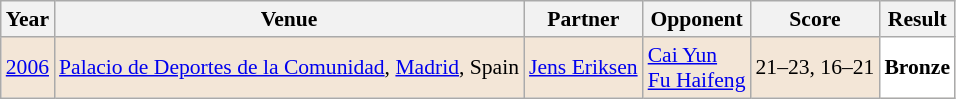<table class="sortable wikitable" style="font-size: 90%;">
<tr>
<th>Year</th>
<th>Venue</th>
<th>Partner</th>
<th>Opponent</th>
<th>Score</th>
<th>Result</th>
</tr>
<tr style="background:#F3E6D7">
<td align="center"><a href='#'>2006</a></td>
<td align="left"><a href='#'>Palacio de Deportes de la Comunidad</a>, <a href='#'>Madrid</a>, Spain</td>
<td align="left"> <a href='#'>Jens Eriksen</a></td>
<td align="left"> <a href='#'>Cai Yun</a><br> <a href='#'>Fu Haifeng</a></td>
<td align="left">21–23, 16–21</td>
<td style="text-align:left; background:white"> <strong>Bronze</strong></td>
</tr>
</table>
